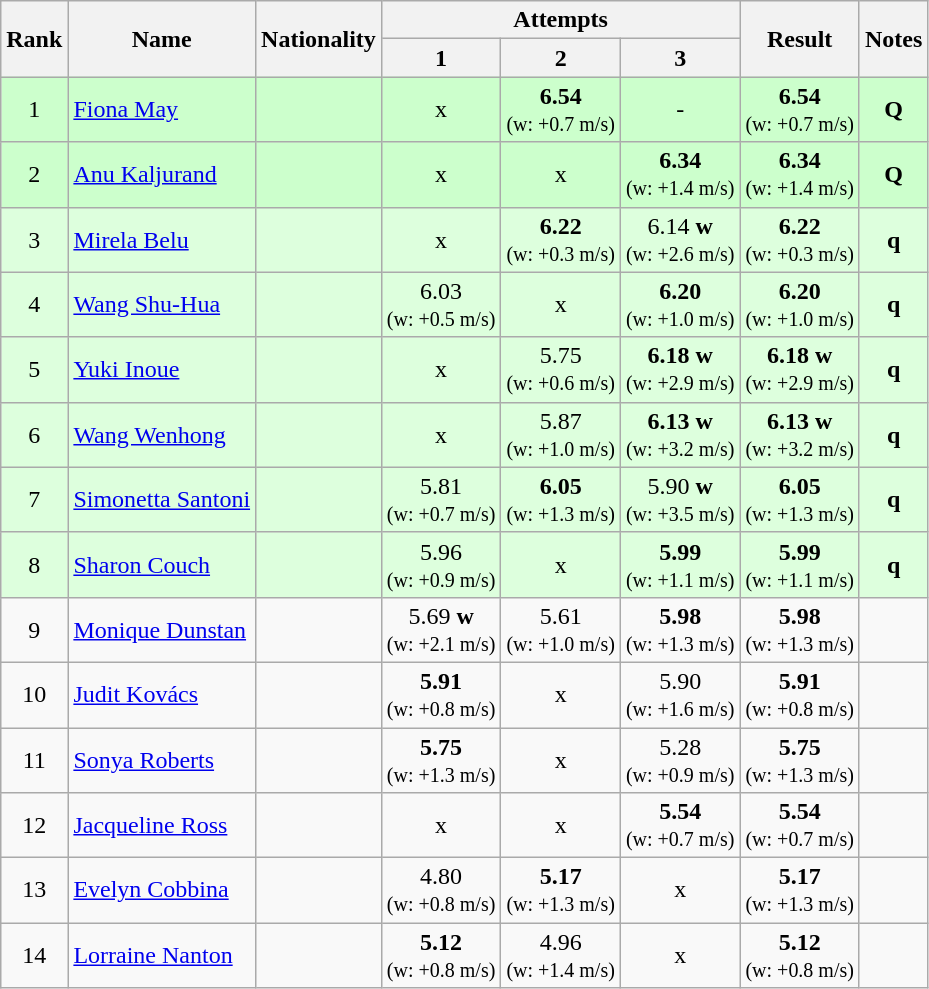<table class="wikitable sortable" style="text-align:center">
<tr>
<th rowspan=2>Rank</th>
<th rowspan=2>Name</th>
<th rowspan=2>Nationality</th>
<th colspan=3>Attempts</th>
<th rowspan=2>Result</th>
<th rowspan=2>Notes</th>
</tr>
<tr>
<th>1</th>
<th>2</th>
<th>3</th>
</tr>
<tr bgcolor=ccffcc>
<td>1</td>
<td align=left><a href='#'>Fiona May</a></td>
<td align=left></td>
<td>x</td>
<td><strong>6.54</strong><br><small>(w: +0.7 m/s)</small></td>
<td>-</td>
<td><strong>6.54</strong> <br><small>(w: +0.7 m/s)</small></td>
<td><strong>Q</strong></td>
</tr>
<tr bgcolor=ccffcc>
<td>2</td>
<td align=left><a href='#'>Anu Kaljurand</a></td>
<td align=left></td>
<td>x</td>
<td>x</td>
<td><strong>6.34</strong><br><small>(w: +1.4 m/s)</small></td>
<td><strong>6.34</strong> <br><small>(w: +1.4 m/s)</small></td>
<td><strong>Q</strong></td>
</tr>
<tr bgcolor=ddffdd>
<td>3</td>
<td align=left><a href='#'>Mirela Belu</a></td>
<td align=left></td>
<td>x</td>
<td><strong>6.22</strong><br><small>(w: +0.3 m/s)</small></td>
<td>6.14 <strong>w</strong> <br><small>(w: +2.6 m/s)</small></td>
<td><strong>6.22</strong> <br><small>(w: +0.3 m/s)</small></td>
<td><strong>q</strong></td>
</tr>
<tr bgcolor=ddffdd>
<td>4</td>
<td align=left><a href='#'>Wang Shu-Hua</a></td>
<td align=left></td>
<td>6.03<br><small>(w: +0.5 m/s)</small></td>
<td>x</td>
<td><strong>6.20</strong><br><small>(w: +1.0 m/s)</small></td>
<td><strong>6.20</strong> <br><small>(w: +1.0 m/s)</small></td>
<td><strong>q</strong></td>
</tr>
<tr bgcolor=ddffdd>
<td>5</td>
<td align=left><a href='#'>Yuki Inoue</a></td>
<td align=left></td>
<td>x</td>
<td>5.75<br><small>(w: +0.6 m/s)</small></td>
<td><strong>6.18</strong> <strong>w</strong> <br><small>(w: +2.9 m/s)</small></td>
<td><strong>6.18</strong>  <strong>w</strong> <br><small>(w: +2.9 m/s)</small></td>
<td><strong>q</strong></td>
</tr>
<tr bgcolor=ddffdd>
<td>6</td>
<td align=left><a href='#'>Wang Wenhong</a></td>
<td align=left></td>
<td>x</td>
<td>5.87<br><small>(w: +1.0 m/s)</small></td>
<td><strong>6.13</strong> <strong>w</strong> <br><small>(w: +3.2 m/s)</small></td>
<td><strong>6.13</strong>  <strong>w</strong> <br><small>(w: +3.2 m/s)</small></td>
<td><strong>q</strong></td>
</tr>
<tr bgcolor=ddffdd>
<td>7</td>
<td align=left><a href='#'>Simonetta Santoni</a></td>
<td align=left></td>
<td>5.81<br><small>(w: +0.7 m/s)</small></td>
<td><strong>6.05</strong><br><small>(w: +1.3 m/s)</small></td>
<td>5.90 <strong>w</strong> <br><small>(w: +3.5 m/s)</small></td>
<td><strong>6.05</strong> <br><small>(w: +1.3 m/s)</small></td>
<td><strong>q</strong></td>
</tr>
<tr bgcolor=ddffdd>
<td>8</td>
<td align=left><a href='#'>Sharon Couch</a></td>
<td align=left></td>
<td>5.96<br><small>(w: +0.9 m/s)</small></td>
<td>x</td>
<td><strong>5.99</strong><br><small>(w: +1.1 m/s)</small></td>
<td><strong>5.99</strong> <br><small>(w: +1.1 m/s)</small></td>
<td><strong>q</strong></td>
</tr>
<tr>
<td>9</td>
<td align=left><a href='#'>Monique Dunstan</a></td>
<td align=left></td>
<td>5.69 <strong>w</strong> <br><small>(w: +2.1 m/s)</small></td>
<td>5.61<br><small>(w: +1.0 m/s)</small></td>
<td><strong>5.98</strong><br><small>(w: +1.3 m/s)</small></td>
<td><strong>5.98</strong> <br><small>(w: +1.3 m/s)</small></td>
<td></td>
</tr>
<tr>
<td>10</td>
<td align=left><a href='#'>Judit Kovács</a></td>
<td align=left></td>
<td><strong>5.91</strong><br><small>(w: +0.8 m/s)</small></td>
<td>x</td>
<td>5.90<br><small>(w: +1.6 m/s)</small></td>
<td><strong>5.91</strong> <br><small>(w: +0.8 m/s)</small></td>
<td></td>
</tr>
<tr>
<td>11</td>
<td align=left><a href='#'>Sonya Roberts</a></td>
<td align=left></td>
<td><strong>5.75</strong><br><small>(w: +1.3 m/s)</small></td>
<td>x</td>
<td>5.28<br><small>(w: +0.9 m/s)</small></td>
<td><strong>5.75</strong> <br><small>(w: +1.3 m/s)</small></td>
<td></td>
</tr>
<tr>
<td>12</td>
<td align=left><a href='#'>Jacqueline Ross</a></td>
<td align=left></td>
<td>x</td>
<td>x</td>
<td><strong>5.54</strong><br><small>(w: +0.7 m/s)</small></td>
<td><strong>5.54</strong> <br><small>(w: +0.7 m/s)</small></td>
<td></td>
</tr>
<tr>
<td>13</td>
<td align=left><a href='#'>Evelyn Cobbina</a></td>
<td align=left></td>
<td>4.80<br><small>(w: +0.8 m/s)</small></td>
<td><strong>5.17</strong><br><small>(w: +1.3 m/s)</small></td>
<td>x</td>
<td><strong>5.17</strong> <br><small>(w: +1.3 m/s)</small></td>
<td></td>
</tr>
<tr>
<td>14</td>
<td align=left><a href='#'>Lorraine Nanton</a></td>
<td align=left></td>
<td><strong>5.12</strong><br><small>(w: +0.8 m/s)</small></td>
<td>4.96<br><small>(w: +1.4 m/s)</small></td>
<td>x</td>
<td><strong>5.12</strong> <br><small>(w: +0.8 m/s)</small></td>
<td></td>
</tr>
</table>
